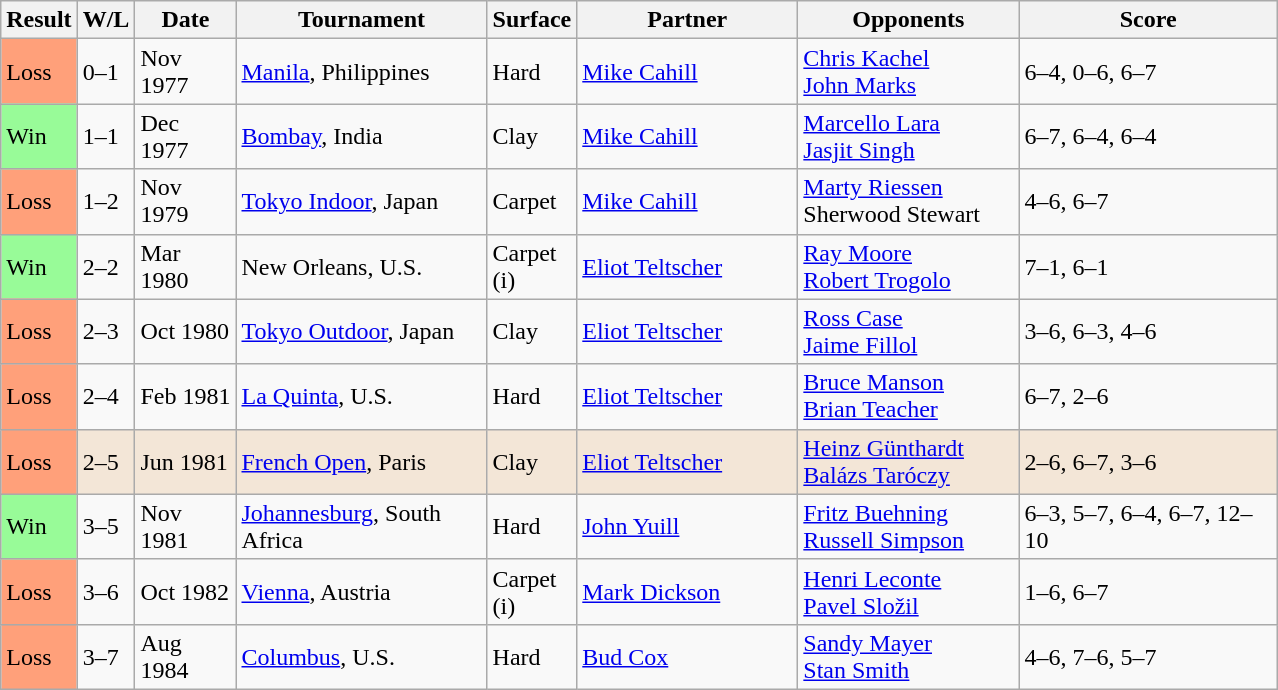<table class="sortable wikitable">
<tr>
<th style="width:40px">Result</th>
<th style="width:30px" class="unsortable">W/L</th>
<th style="width:60px">Date</th>
<th style="width:160px">Tournament</th>
<th style="width:50px">Surface</th>
<th style="width:140px">Partner</th>
<th style="width:140px">Opponents</th>
<th style="width:165px" class="unsortable">Score</th>
</tr>
<tr>
<td style="background:#ffa07a;">Loss</td>
<td>0–1</td>
<td>Nov 1977</td>
<td><a href='#'>Manila</a>, Philippines</td>
<td>Hard</td>
<td> <a href='#'>Mike Cahill</a></td>
<td> <a href='#'>Chris Kachel</a> <br>  <a href='#'>John Marks</a></td>
<td>6–4, 0–6, 6–7</td>
</tr>
<tr>
<td style="background:#98fb98;">Win</td>
<td>1–1</td>
<td>Dec 1977</td>
<td><a href='#'>Bombay</a>, India</td>
<td>Clay</td>
<td> <a href='#'>Mike Cahill</a></td>
<td> <a href='#'>Marcello Lara</a> <br>  <a href='#'>Jasjit Singh</a></td>
<td>6–7, 6–4, 6–4</td>
</tr>
<tr>
<td style="background:#ffa07a;">Loss</td>
<td>1–2</td>
<td>Nov 1979</td>
<td><a href='#'>Tokyo Indoor</a>, Japan</td>
<td>Carpet</td>
<td> <a href='#'>Mike Cahill</a></td>
<td> <a href='#'>Marty Riessen</a> <br>  Sherwood Stewart</td>
<td>4–6, 6–7</td>
</tr>
<tr>
<td style="background:#98fb98;">Win</td>
<td>2–2</td>
<td>Mar 1980</td>
<td>New Orleans, U.S.</td>
<td>Carpet (i)</td>
<td> <a href='#'>Eliot Teltscher</a></td>
<td> <a href='#'>Ray Moore</a> <br>  <a href='#'>Robert Trogolo</a></td>
<td>7–1, 6–1</td>
</tr>
<tr>
<td style="background:#ffa07a;">Loss</td>
<td>2–3</td>
<td>Oct 1980</td>
<td><a href='#'>Tokyo Outdoor</a>, Japan</td>
<td>Clay</td>
<td> <a href='#'>Eliot Teltscher</a></td>
<td> <a href='#'>Ross Case</a> <br>  <a href='#'>Jaime Fillol</a></td>
<td>3–6, 6–3, 4–6</td>
</tr>
<tr>
<td style="background:#ffa07a;">Loss</td>
<td>2–4</td>
<td>Feb 1981</td>
<td><a href='#'>La Quinta</a>, U.S.</td>
<td>Hard</td>
<td> <a href='#'>Eliot Teltscher</a></td>
<td> <a href='#'>Bruce Manson</a> <br>  <a href='#'>Brian Teacher</a></td>
<td>6–7, 2–6</td>
</tr>
<tr style="background:#f3e6d7;">
<td style="background:#ffa07a;">Loss</td>
<td>2–5</td>
<td>Jun 1981</td>
<td><a href='#'>French Open</a>, Paris</td>
<td>Clay</td>
<td> <a href='#'>Eliot Teltscher</a></td>
<td> <a href='#'>Heinz Günthardt</a> <br>  <a href='#'>Balázs Taróczy</a></td>
<td>2–6, 6–7, 3–6</td>
</tr>
<tr>
<td style="background:#98fb98;">Win</td>
<td>3–5</td>
<td>Nov 1981</td>
<td><a href='#'>Johannesburg</a>, South Africa</td>
<td>Hard</td>
<td> <a href='#'>John Yuill</a></td>
<td> <a href='#'>Fritz Buehning</a> <br>  <a href='#'>Russell Simpson</a></td>
<td>6–3, 5–7, 6–4, 6–7, 12–10</td>
</tr>
<tr>
<td style="background:#ffa07a;">Loss</td>
<td>3–6</td>
<td>Oct 1982</td>
<td><a href='#'>Vienna</a>, Austria</td>
<td>Carpet (i)</td>
<td> <a href='#'>Mark Dickson</a></td>
<td> <a href='#'>Henri Leconte</a> <br>  <a href='#'>Pavel Složil</a></td>
<td>1–6, 6–7</td>
</tr>
<tr>
<td style="background:#ffa07a;">Loss</td>
<td>3–7</td>
<td>Aug 1984</td>
<td><a href='#'>Columbus</a>, U.S.</td>
<td>Hard</td>
<td> <a href='#'>Bud Cox</a></td>
<td> <a href='#'>Sandy Mayer</a><br> <a href='#'>Stan Smith</a></td>
<td>4–6, 7–6, 5–7</td>
</tr>
</table>
